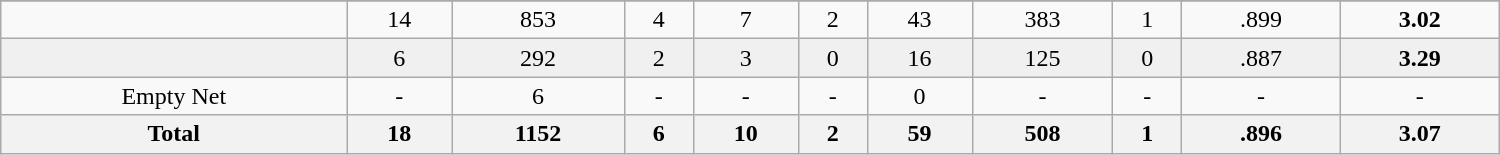<table class="wikitable sortable" width ="1000">
<tr align="center">
</tr>
<tr align="center" bgcolor="">
<td></td>
<td>14</td>
<td>853</td>
<td>4</td>
<td>7</td>
<td>2</td>
<td>43</td>
<td>383</td>
<td>1</td>
<td>.899</td>
<td><strong>3.02</strong></td>
</tr>
<tr align="center" bgcolor="f0f0f0">
<td></td>
<td>6</td>
<td>292</td>
<td>2</td>
<td>3</td>
<td>0</td>
<td>16</td>
<td>125</td>
<td>0</td>
<td>.887</td>
<td><strong>3.29</strong></td>
</tr>
<tr align="center" bgcolor="">
<td>Empty Net</td>
<td>-</td>
<td>6</td>
<td>-</td>
<td>-</td>
<td>-</td>
<td>0</td>
<td>-</td>
<td>-</td>
<td>-</td>
<td>-</td>
</tr>
<tr>
<th>Total</th>
<th>18</th>
<th>1152</th>
<th>6</th>
<th>10</th>
<th>2</th>
<th>59</th>
<th>508</th>
<th>1</th>
<th>.896</th>
<th>3.07</th>
</tr>
</table>
